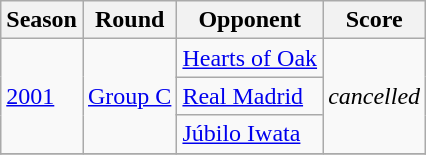<table class="wikitable">
<tr>
<th>Season</th>
<th>Round</th>
<th>Opponent</th>
<th>Score</th>
</tr>
<tr>
<td rowspan="3"><a href='#'>2001</a></td>
<td rowspan="3"><a href='#'>Group C</a></td>
<td> <a href='#'>Hearts of Oak</a></td>
<td rowspan="3"><em>cancelled</em></td>
</tr>
<tr>
<td> <a href='#'>Real Madrid</a></td>
</tr>
<tr>
<td> <a href='#'>Júbilo Iwata</a></td>
</tr>
<tr>
</tr>
</table>
